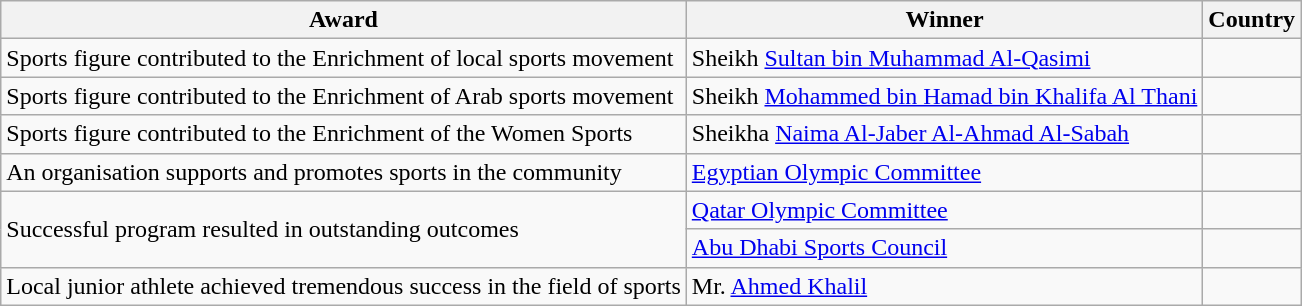<table class="wikitable">
<tr>
<th>Award</th>
<th>Winner</th>
<th>Country</th>
</tr>
<tr>
<td>Sports figure contributed to the Enrichment of local sports movement</td>
<td>Sheikh <a href='#'>Sultan bin Muhammad Al-Qasimi</a></td>
<td></td>
</tr>
<tr>
<td>Sports figure contributed to the Enrichment of Arab sports movement</td>
<td>Sheikh <a href='#'>Mohammed bin Hamad bin Khalifa Al Thani</a></td>
<td></td>
</tr>
<tr>
<td>Sports figure contributed to the Enrichment of the Women Sports</td>
<td>Sheikha <a href='#'>Naima Al-Jaber Al-Ahmad Al-Sabah</a></td>
<td></td>
</tr>
<tr>
<td>An organisation supports and promotes sports in the community</td>
<td><a href='#'>Egyptian Olympic Committee</a></td>
<td></td>
</tr>
<tr>
<td rowspan=2>Successful program resulted in outstanding outcomes</td>
<td><a href='#'>Qatar Olympic Committee</a></td>
<td></td>
</tr>
<tr>
<td><a href='#'>Abu Dhabi Sports Council</a></td>
<td></td>
</tr>
<tr>
<td>Local junior athlete achieved tremendous success in the field of sports</td>
<td>Mr. <a href='#'>Ahmed Khalil</a></td>
<td></td>
</tr>
</table>
